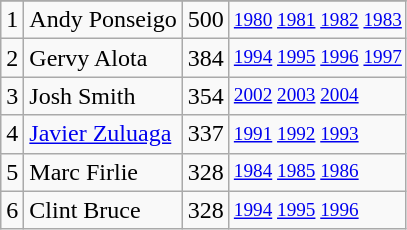<table class="wikitable">
<tr>
</tr>
<tr>
<td>1</td>
<td>Andy Ponseigo</td>
<td>500</td>
<td style="font-size:80%;"><a href='#'>1980</a> <a href='#'>1981</a> <a href='#'>1982</a> <a href='#'>1983</a></td>
</tr>
<tr>
<td>2</td>
<td>Gervy Alota</td>
<td>384</td>
<td style="font-size:80%;"><a href='#'>1994</a> <a href='#'>1995</a> <a href='#'>1996</a> <a href='#'>1997</a></td>
</tr>
<tr>
<td>3</td>
<td>Josh Smith</td>
<td>354</td>
<td style="font-size:80%;"><a href='#'>2002</a> <a href='#'>2003</a> <a href='#'>2004</a></td>
</tr>
<tr>
<td>4</td>
<td><a href='#'>Javier Zuluaga</a></td>
<td>337</td>
<td style="font-size:80%;"><a href='#'>1991</a> <a href='#'>1992</a> <a href='#'>1993</a></td>
</tr>
<tr>
<td>5</td>
<td>Marc Firlie</td>
<td>328</td>
<td style="font-size:80%;"><a href='#'>1984</a> <a href='#'>1985</a> <a href='#'>1986</a></td>
</tr>
<tr>
<td>6</td>
<td>Clint Bruce</td>
<td>328</td>
<td style="font-size:80%;"><a href='#'>1994</a> <a href='#'>1995</a> <a href='#'>1996</a></td>
</tr>
</table>
